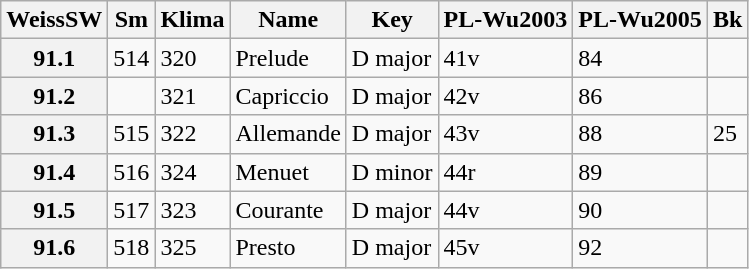<table border="1" class="wikitable sortable">
<tr>
<th data-sort-type="number">WeissSW</th>
<th>Sm</th>
<th>Klima</th>
<th class="unsortable">Name</th>
<th class="unsortable">Key</th>
<th>PL-Wu2003</th>
<th>PL-Wu2005</th>
<th>Bk</th>
</tr>
<tr>
<th data-sort-value="1">91.1</th>
<td>514</td>
<td>320</td>
<td>Prelude</td>
<td>D major</td>
<td>41v</td>
<td>84</td>
<td></td>
</tr>
<tr>
<th data-sort-value="2">91.2</th>
<td></td>
<td>321</td>
<td>Capriccio</td>
<td>D major</td>
<td>42v</td>
<td>86</td>
<td></td>
</tr>
<tr>
<th data-sort-value="3">91.3</th>
<td>515</td>
<td>322</td>
<td>Allemande</td>
<td>D major</td>
<td>43v</td>
<td>88</td>
<td>25</td>
</tr>
<tr>
<th data-sort-value="4">91.4</th>
<td>516</td>
<td>324</td>
<td>Menuet</td>
<td>D minor</td>
<td>44r</td>
<td>89</td>
<td></td>
</tr>
<tr>
<th data-sort-value="5">91.5</th>
<td>517</td>
<td>323</td>
<td>Courante</td>
<td>D major</td>
<td>44v</td>
<td>90</td>
<td></td>
</tr>
<tr>
<th data-sort-value="6">91.6</th>
<td>518</td>
<td>325</td>
<td>Presto</td>
<td>D major</td>
<td>45v</td>
<td>92</td>
<td></td>
</tr>
</table>
